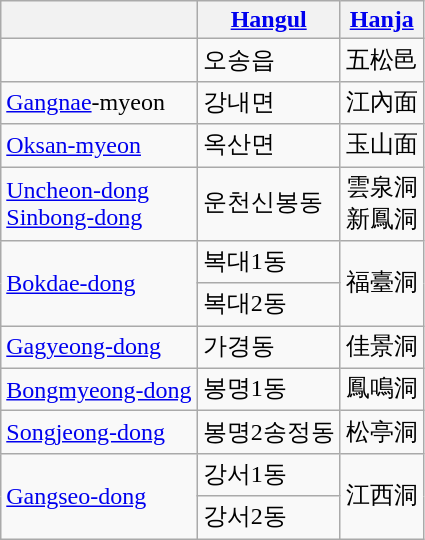<table class="wikitable">
<tr>
<th></th>
<th><a href='#'>Hangul</a></th>
<th><a href='#'>Hanja</a></th>
</tr>
<tr>
<td></td>
<td>오송읍</td>
<td>五松邑</td>
</tr>
<tr>
<td><a href='#'>Gangnae</a>-myeon</td>
<td>강내면</td>
<td>江內面</td>
</tr>
<tr>
<td><a href='#'>Oksan-myeon</a></td>
<td>옥산면</td>
<td>玉山面</td>
</tr>
<tr>
<td><a href='#'>Uncheon-dong</a><br><a href='#'>Sinbong-dong</a></td>
<td>운천신봉동</td>
<td>雲泉洞<br>新鳳洞</td>
</tr>
<tr>
<td rowspan=2><a href='#'>Bokdae-dong</a></td>
<td>복대1동</td>
<td rowspan=2>福臺洞</td>
</tr>
<tr>
<td>복대2동</td>
</tr>
<tr>
<td><a href='#'>Gagyeong-dong</a></td>
<td>가경동</td>
<td>佳景洞</td>
</tr>
<tr>
<td><a href='#'>Bongmyeong-dong</a></td>
<td>봉명1동</td>
<td>鳳鳴洞</td>
</tr>
<tr>
<td><a href='#'>Songjeong-dong</a></td>
<td>봉명2송정동</td>
<td>松亭洞</td>
</tr>
<tr>
<td rowspan=2><a href='#'>Gangseo-dong</a></td>
<td>강서1동</td>
<td rowspan=2>江西洞</td>
</tr>
<tr>
<td>강서2동</td>
</tr>
</table>
